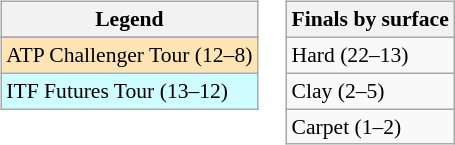<table>
<tr valign=top>
<td><br><table class=wikitable style=font-size:90%>
<tr>
<th>Legend</th>
</tr>
<tr bgcolor=e5d1cb>
</tr>
<tr bgcolor=moccasin>
<td>ATP Challenger Tour (12–8)</td>
</tr>
<tr bgcolor=cffcff>
<td>ITF Futures Tour (13–12)</td>
</tr>
</table>
</td>
<td><br><table class=wikitable style=font-size:90%>
<tr>
<th>Finals by surface</th>
</tr>
<tr>
<td>Hard (22–13)</td>
</tr>
<tr>
<td>Clay (2–5)</td>
</tr>
<tr>
<td>Carpet (1–2)</td>
</tr>
</table>
</td>
</tr>
</table>
